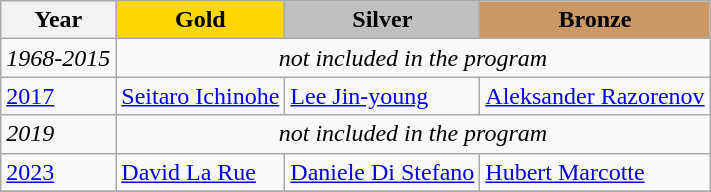<table class="wikitable">
<tr>
<th>Year</th>
<td align=center bgcolor=gold><strong>Gold</strong></td>
<td align=center bgcolor=silver><strong>Silver</strong></td>
<td align=center bgcolor=cc9966><strong>Bronze</strong></td>
</tr>
<tr>
<td><em>1968-2015</em></td>
<td colspan=3 align=center><em>not included in the program</em></td>
</tr>
<tr>
<td><a href='#'>2017</a></td>
<td> <a href='#'>Seitaro Ichinohe</a></td>
<td> <a href='#'>Lee Jin-young</a></td>
<td> <a href='#'>Aleksander Razorenov</a></td>
</tr>
<tr>
<td><em>2019</em></td>
<td colspan=3 align=center><em>not included in the program</em></td>
</tr>
<tr>
<td><a href='#'>2023</a></td>
<td> <a href='#'>David La Rue</a></td>
<td> <a href='#'>Daniele Di Stefano</a></td>
<td> <a href='#'>Hubert Marcotte</a></td>
</tr>
<tr>
</tr>
</table>
